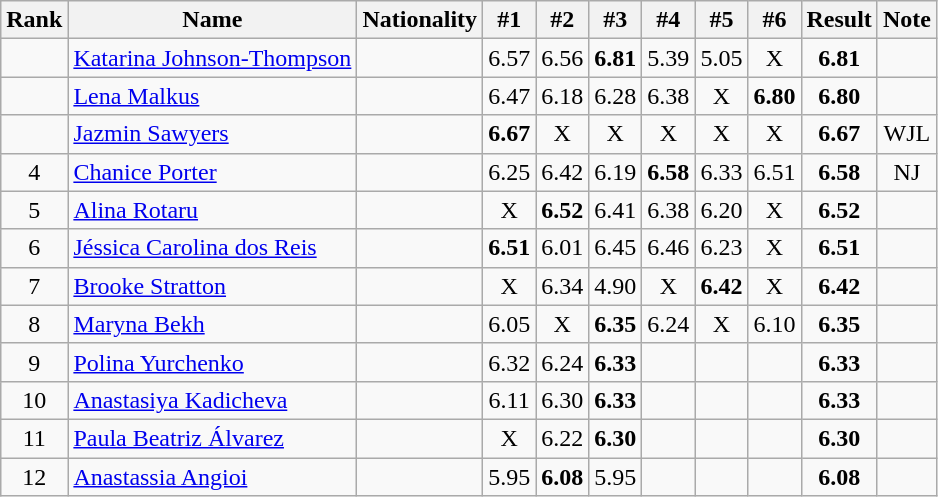<table class="wikitable sortable" style="text-align:center">
<tr>
<th>Rank</th>
<th>Name</th>
<th>Nationality</th>
<th>#1</th>
<th>#2</th>
<th>#3</th>
<th>#4</th>
<th>#5</th>
<th>#6</th>
<th>Result</th>
<th>Note</th>
</tr>
<tr>
<td></td>
<td align=left><a href='#'>Katarina Johnson-Thompson</a></td>
<td align=left></td>
<td>6.57</td>
<td>6.56</td>
<td><strong>6.81</strong></td>
<td>5.39</td>
<td>5.05</td>
<td>X</td>
<td><strong>6.81</strong></td>
<td></td>
</tr>
<tr>
<td></td>
<td align=left><a href='#'>Lena Malkus</a></td>
<td align=left></td>
<td>6.47</td>
<td>6.18</td>
<td>6.28</td>
<td>6.38</td>
<td>X</td>
<td><strong>6.80</strong></td>
<td><strong>6.80</strong></td>
<td></td>
</tr>
<tr>
<td></td>
<td align=left><a href='#'>Jazmin Sawyers</a></td>
<td align=left></td>
<td><strong>6.67</strong></td>
<td>X</td>
<td>X</td>
<td>X</td>
<td>X</td>
<td>X</td>
<td><strong>6.67</strong></td>
<td>WJL</td>
</tr>
<tr>
<td>4</td>
<td align=left><a href='#'>Chanice Porter</a></td>
<td align=left></td>
<td>6.25</td>
<td>6.42</td>
<td>6.19</td>
<td><strong>6.58</strong></td>
<td>6.33</td>
<td>6.51</td>
<td><strong>6.58</strong></td>
<td>NJ</td>
</tr>
<tr>
<td>5</td>
<td align=left><a href='#'>Alina Rotaru</a></td>
<td align=left></td>
<td>X</td>
<td><strong>6.52</strong></td>
<td>6.41</td>
<td>6.38</td>
<td>6.20</td>
<td>X</td>
<td><strong>6.52</strong></td>
<td></td>
</tr>
<tr>
<td>6</td>
<td align=left><a href='#'>Jéssica Carolina dos Reis</a></td>
<td align=left></td>
<td><strong>6.51</strong></td>
<td>6.01</td>
<td>6.45</td>
<td>6.46</td>
<td>6.23</td>
<td>X</td>
<td><strong>6.51</strong></td>
<td></td>
</tr>
<tr>
<td>7</td>
<td align=left><a href='#'>Brooke Stratton</a></td>
<td align=left></td>
<td>X</td>
<td>6.34</td>
<td>4.90</td>
<td>X</td>
<td><strong>6.42</strong></td>
<td>X</td>
<td><strong>6.42</strong></td>
<td></td>
</tr>
<tr>
<td>8</td>
<td align=left><a href='#'>Maryna Bekh</a></td>
<td align=left></td>
<td>6.05</td>
<td>X</td>
<td><strong>6.35</strong></td>
<td>6.24</td>
<td>X</td>
<td>6.10</td>
<td><strong>6.35</strong></td>
<td></td>
</tr>
<tr>
<td>9</td>
<td align=left><a href='#'>Polina Yurchenko</a></td>
<td align=left></td>
<td>6.32</td>
<td>6.24</td>
<td><strong>6.33</strong></td>
<td></td>
<td></td>
<td></td>
<td><strong>6.33</strong></td>
<td></td>
</tr>
<tr>
<td>10</td>
<td align=left><a href='#'>Anastasiya Kadicheva</a></td>
<td align=left></td>
<td>6.11</td>
<td>6.30</td>
<td><strong>6.33</strong></td>
<td></td>
<td></td>
<td></td>
<td><strong>6.33</strong></td>
<td></td>
</tr>
<tr>
<td>11</td>
<td align=left><a href='#'>Paula Beatriz Álvarez</a></td>
<td align=left></td>
<td>X</td>
<td>6.22</td>
<td><strong>6.30</strong></td>
<td></td>
<td></td>
<td></td>
<td><strong>6.30</strong></td>
<td></td>
</tr>
<tr>
<td>12</td>
<td align=left><a href='#'>Anastassia Angioi</a></td>
<td align=left></td>
<td>5.95</td>
<td><strong>6.08</strong></td>
<td>5.95</td>
<td></td>
<td></td>
<td></td>
<td><strong>6.08</strong></td>
<td></td>
</tr>
</table>
